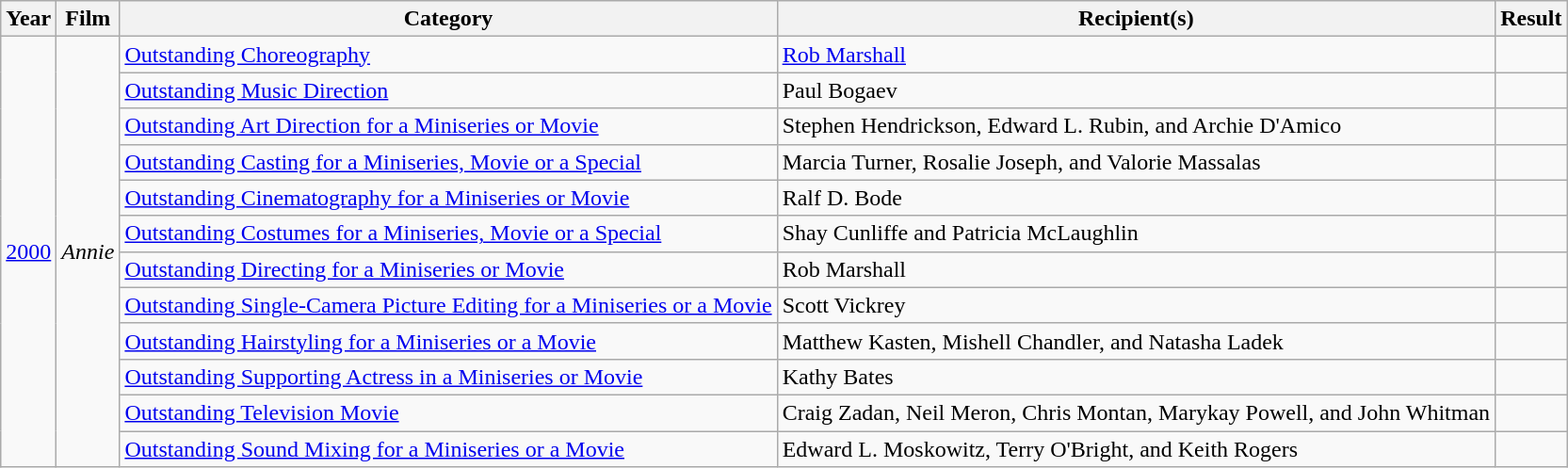<table class="wikitable sortable">
<tr>
<th>Year</th>
<th>Film</th>
<th>Category</th>
<th>Recipient(s)</th>
<th>Result</th>
</tr>
<tr>
<td rowspan=12><a href='#'>2000</a></td>
<td rowspan=12><em>Annie</em></td>
<td><a href='#'>Outstanding Choreography</a></td>
<td><a href='#'>Rob Marshall</a></td>
<td></td>
</tr>
<tr>
<td><a href='#'>Outstanding Music Direction</a></td>
<td>Paul Bogaev</td>
<td></td>
</tr>
<tr>
<td><a href='#'>Outstanding Art Direction for a Miniseries or Movie</a></td>
<td>Stephen Hendrickson, Edward L. Rubin, and Archie D'Amico</td>
<td></td>
</tr>
<tr>
<td><a href='#'>Outstanding Casting for a Miniseries, Movie or a Special</a></td>
<td>Marcia Turner, Rosalie Joseph, and Valorie Massalas</td>
<td></td>
</tr>
<tr>
<td><a href='#'>Outstanding Cinematography for a Miniseries or Movie</a></td>
<td>Ralf D. Bode</td>
<td></td>
</tr>
<tr>
<td><a href='#'>Outstanding Costumes for a Miniseries, Movie or a Special</a></td>
<td>Shay Cunliffe and Patricia McLaughlin</td>
<td></td>
</tr>
<tr>
<td><a href='#'>Outstanding Directing for a Miniseries or Movie</a></td>
<td>Rob Marshall</td>
<td></td>
</tr>
<tr>
<td><a href='#'>Outstanding Single-Camera Picture Editing for a Miniseries or a Movie</a></td>
<td>Scott Vickrey</td>
<td></td>
</tr>
<tr>
<td><a href='#'>Outstanding Hairstyling for a Miniseries or a Movie</a></td>
<td>Matthew Kasten, Mishell Chandler, and Natasha Ladek</td>
<td></td>
</tr>
<tr>
<td><a href='#'>Outstanding Supporting Actress in a Miniseries or Movie</a></td>
<td>Kathy Bates</td>
<td></td>
</tr>
<tr>
<td><a href='#'>Outstanding Television Movie</a></td>
<td>Craig Zadan, Neil Meron, Chris Montan, Marykay Powell, and John Whitman</td>
<td></td>
</tr>
<tr>
<td><a href='#'>Outstanding Sound Mixing for a Miniseries or a Movie</a></td>
<td>Edward L. Moskowitz, Terry O'Bright, and Keith Rogers</td>
<td></td>
</tr>
</table>
